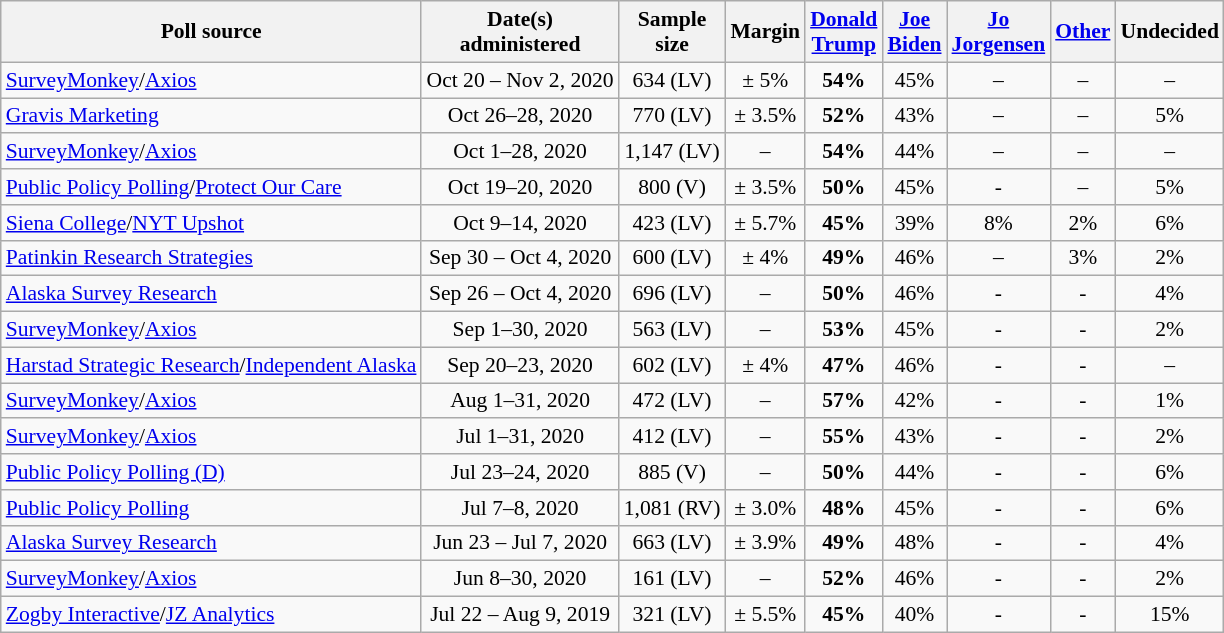<table class="wikitable sortable" style="text-align:center;font-size:90%;line-height:17px">
<tr>
<th>Poll source</th>
<th>Date(s)<br>administered</th>
<th>Sample<br>size</th>
<th>Margin<br></th>
<th class="unsortable"><a href='#'>Donald<br>Trump</a><br><small></small></th>
<th class="unsortable"><a href='#'>Joe<br>Biden</a><br><small></small></th>
<th class="unsortable"><a href='#'>Jo<br>Jorgensen</a><br><small></small></th>
<th class="unsortable"><a href='#'>Other</a></th>
<th class="unsortable">Undecided</th>
</tr>
<tr>
<td style="text-align:left;"><a href='#'>SurveyMonkey</a>/<a href='#'>Axios</a></td>
<td>Oct 20 – Nov 2, 2020</td>
<td>634 (LV)</td>
<td>± 5%</td>
<td><strong>54%</strong></td>
<td>45%</td>
<td>–</td>
<td>–</td>
<td>–</td>
</tr>
<tr>
<td style="text-align:left;"><a href='#'>Gravis Marketing</a></td>
<td>Oct 26–28, 2020</td>
<td>770 (LV)</td>
<td>± 3.5%</td>
<td><strong>52%</strong></td>
<td>43%</td>
<td>–</td>
<td>–</td>
<td>5%</td>
</tr>
<tr>
<td style="text-align:left;"><a href='#'>SurveyMonkey</a>/<a href='#'>Axios</a></td>
<td>Oct 1–28, 2020</td>
<td>1,147 (LV)</td>
<td>–</td>
<td><strong>54%</strong></td>
<td>44%</td>
<td>–</td>
<td>–</td>
<td>–</td>
</tr>
<tr>
<td style="text-align:left;"><a href='#'>Public Policy Polling</a>/<a href='#'>Protect Our Care</a></td>
<td>Oct 19–20, 2020</td>
<td>800 (V)</td>
<td>± 3.5%</td>
<td><strong>50%</strong></td>
<td>45%</td>
<td>-</td>
<td>–</td>
<td>5%</td>
</tr>
<tr>
<td style="text-align:left;"><a href='#'>Siena College</a>/<a href='#'>NYT Upshot</a></td>
<td>Oct 9–14, 2020</td>
<td>423 (LV)</td>
<td>± 5.7%</td>
<td><strong>45%</strong></td>
<td>39%</td>
<td>8%</td>
<td>2%</td>
<td>6%</td>
</tr>
<tr>
<td style="text-align:left;"><a href='#'>Patinkin Research Strategies</a></td>
<td>Sep 30 – Oct 4, 2020</td>
<td>600 (LV)</td>
<td>± 4%</td>
<td><strong>49%</strong></td>
<td>46%</td>
<td>–</td>
<td>3%</td>
<td>2%</td>
</tr>
<tr>
<td style="text-align:left;"><a href='#'>Alaska Survey Research</a></td>
<td>Sep 26 – Oct 4, 2020</td>
<td>696 (LV)</td>
<td>–</td>
<td><strong>50%</strong></td>
<td>46%</td>
<td>-</td>
<td>-</td>
<td>4%</td>
</tr>
<tr>
<td style="text-align:left;"><a href='#'>SurveyMonkey</a>/<a href='#'>Axios</a></td>
<td>Sep 1–30, 2020</td>
<td>563 (LV)</td>
<td>–</td>
<td><strong>53%</strong></td>
<td>45%</td>
<td>-</td>
<td>-</td>
<td>2%</td>
</tr>
<tr>
<td style="text-align:left;"><a href='#'>Harstad Strategic Research</a>/<a href='#'>Independent Alaska</a></td>
<td>Sep 20–23, 2020</td>
<td>602 (LV)</td>
<td>± 4%</td>
<td><strong>47%</strong></td>
<td>46%</td>
<td>-</td>
<td>-</td>
<td>–</td>
</tr>
<tr>
<td style="text-align:left;"><a href='#'>SurveyMonkey</a>/<a href='#'>Axios</a></td>
<td>Aug 1–31, 2020</td>
<td>472 (LV)</td>
<td>–</td>
<td><strong>57%</strong></td>
<td>42%</td>
<td>-</td>
<td>-</td>
<td>1%</td>
</tr>
<tr>
<td style="text-align:left;"><a href='#'>SurveyMonkey</a>/<a href='#'>Axios</a></td>
<td>Jul 1–31, 2020</td>
<td>412 (LV)</td>
<td>–</td>
<td><strong>55%</strong></td>
<td>43%</td>
<td>-</td>
<td>-</td>
<td>2%</td>
</tr>
<tr>
<td style="text-align:left;"><a href='#'>Public Policy Polling (D)</a></td>
<td>Jul 23–24, 2020</td>
<td>885 (V)</td>
<td>–</td>
<td><strong>50%</strong></td>
<td>44%</td>
<td>-</td>
<td>-</td>
<td>6%</td>
</tr>
<tr>
<td style="text-align:left;"><a href='#'>Public Policy Polling</a></td>
<td>Jul 7–8, 2020</td>
<td>1,081 (RV)</td>
<td>± 3.0%</td>
<td><strong>48%</strong></td>
<td>45%</td>
<td>-</td>
<td>-</td>
<td>6%</td>
</tr>
<tr>
<td style="text-align:left;"><a href='#'>Alaska Survey Research</a></td>
<td>Jun 23 – Jul 7, 2020</td>
<td>663 (LV)</td>
<td>± 3.9%</td>
<td><strong>49%</strong></td>
<td>48%</td>
<td>-</td>
<td>-</td>
<td>4%</td>
</tr>
<tr>
<td style="text-align:left;"><a href='#'>SurveyMonkey</a>/<a href='#'>Axios</a></td>
<td>Jun 8–30, 2020</td>
<td>161 (LV)</td>
<td>–</td>
<td><strong>52%</strong></td>
<td>46%</td>
<td>-</td>
<td>-</td>
<td>2%</td>
</tr>
<tr>
<td style="text-align:left;"><a href='#'>Zogby Interactive</a>/<a href='#'>JZ Analytics</a></td>
<td>Jul 22 – Aug 9, 2019</td>
<td>321 (LV)</td>
<td>± 5.5%</td>
<td><strong>45%</strong></td>
<td>40%</td>
<td>-</td>
<td>-</td>
<td>15%</td>
</tr>
</table>
